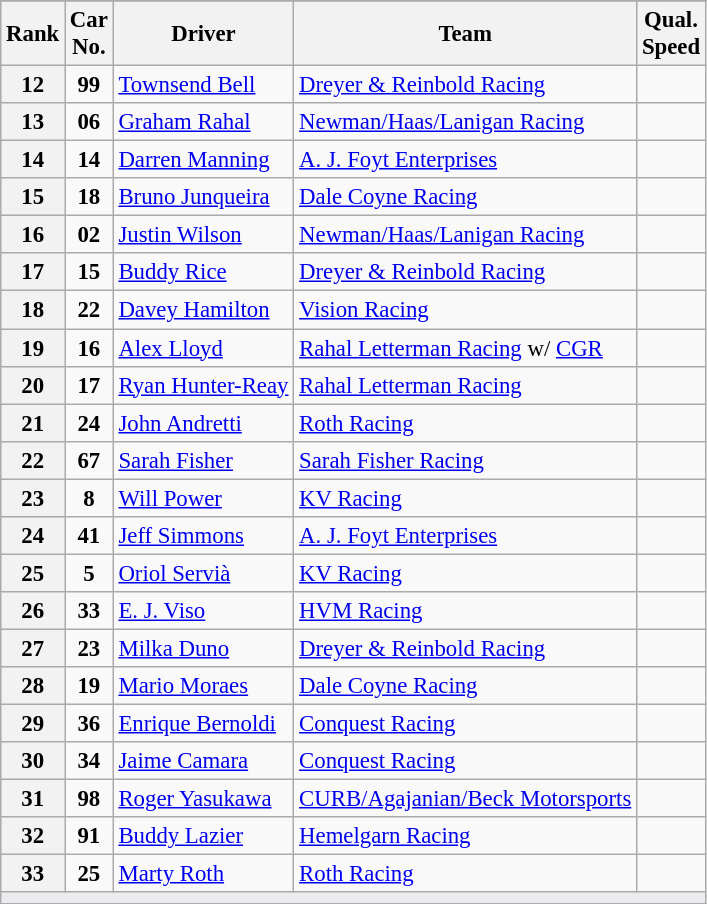<table class="wikitable" style="font-size:95%;">
<tr>
</tr>
<tr>
<th>Rank</th>
<th>Car<br>No.</th>
<th>Driver</th>
<th>Team</th>
<th>Qual.<br>Speed</th>
</tr>
<tr>
<th>12</th>
<td style="text-align:center"><strong>99</strong></td>
<td nowrap> <a href='#'>Townsend Bell</a></td>
<td><a href='#'>Dreyer & Reinbold Racing</a></td>
<td align=center></td>
</tr>
<tr>
<th>13</th>
<td style="text-align:center"><strong>06</strong></td>
<td nowrap> <a href='#'>Graham Rahal</a></td>
<td><a href='#'>Newman/Haas/Lanigan Racing</a></td>
<td align=center></td>
</tr>
<tr>
<th>14</th>
<td style="text-align:center"><strong>14</strong></td>
<td nowrap> <a href='#'>Darren Manning</a></td>
<td><a href='#'>A. J. Foyt Enterprises</a></td>
<td align=center></td>
</tr>
<tr>
<th>15</th>
<td style="text-align:center"><strong>18</strong></td>
<td nowrap> <a href='#'>Bruno Junqueira</a></td>
<td><a href='#'>Dale Coyne Racing</a></td>
<td align=center></td>
</tr>
<tr>
<th>16</th>
<td style="text-align:center"><strong>02</strong></td>
<td nowrap> <a href='#'>Justin Wilson</a></td>
<td><a href='#'>Newman/Haas/Lanigan Racing</a></td>
<td align=center></td>
</tr>
<tr>
<th>17</th>
<td style="text-align:center"><strong>15</strong></td>
<td nowrap> <a href='#'>Buddy Rice</a></td>
<td><a href='#'>Dreyer & Reinbold Racing</a></td>
<td align=center></td>
</tr>
<tr>
<th>18</th>
<td style="text-align:center"><strong>22</strong></td>
<td nowrap> <a href='#'>Davey Hamilton</a></td>
<td><a href='#'>Vision Racing</a></td>
<td align=center></td>
</tr>
<tr>
<th>19</th>
<td style="text-align:center"><strong>16</strong></td>
<td nowrap> <a href='#'>Alex Lloyd</a></td>
<td><a href='#'>Rahal Letterman Racing</a> w/ <a href='#'>CGR</a></td>
<td align=center></td>
</tr>
<tr>
<th>20</th>
<td style="text-align:center"><strong>17</strong></td>
<td nowrap> <a href='#'>Ryan Hunter-Reay</a></td>
<td><a href='#'>Rahal Letterman Racing</a></td>
<td align=center></td>
</tr>
<tr>
<th>21</th>
<td style="text-align:center"><strong>24</strong></td>
<td> <a href='#'>John Andretti</a></td>
<td><a href='#'>Roth Racing</a></td>
<td align=center></td>
</tr>
<tr>
<th>22</th>
<td style="text-align:center"><strong>67</strong></td>
<td nowrap> <a href='#'>Sarah Fisher</a></td>
<td><a href='#'>Sarah Fisher Racing</a></td>
<td align=center></td>
</tr>
<tr>
<th>23</th>
<td style="text-align:center"><strong>8</strong></td>
<td nowrap> <a href='#'>Will Power</a></td>
<td><a href='#'>KV Racing</a></td>
<td align=center></td>
</tr>
<tr>
<th>24</th>
<td style="text-align:center"><strong>41</strong></td>
<td nowrap> <a href='#'>Jeff Simmons</a></td>
<td><a href='#'>A. J. Foyt Enterprises</a></td>
<td align=center></td>
</tr>
<tr>
<th>25</th>
<td style="text-align:center"><strong>5</strong></td>
<td nowrap> <a href='#'>Oriol Servià</a></td>
<td><a href='#'>KV Racing</a></td>
<td align=center></td>
</tr>
<tr>
<th>26</th>
<td style="text-align:center"><strong>33</strong></td>
<td nowrap> <a href='#'>E. J. Viso</a></td>
<td><a href='#'>HVM Racing</a></td>
<td align=center></td>
</tr>
<tr>
<th>27</th>
<td style="text-align:center"><strong>23</strong></td>
<td nowrap> <a href='#'>Milka Duno</a></td>
<td><a href='#'>Dreyer & Reinbold Racing</a></td>
<td align=center></td>
</tr>
<tr>
<th>28</th>
<td style="text-align:center"><strong>19</strong></td>
<td nowrap> <a href='#'>Mario Moraes</a></td>
<td><a href='#'>Dale Coyne Racing</a></td>
<td align=center></td>
</tr>
<tr>
<th>29</th>
<td style="text-align:center"><strong>36</strong></td>
<td nowrap> <a href='#'>Enrique Bernoldi</a></td>
<td><a href='#'>Conquest Racing</a></td>
<td align=center></td>
</tr>
<tr>
<th>30</th>
<td style="text-align:center"><strong>34</strong></td>
<td nowrap> <a href='#'>Jaime Camara</a></td>
<td><a href='#'>Conquest Racing</a></td>
<td align=center></td>
</tr>
<tr>
<th>31</th>
<td style="text-align:center"><strong>98</strong></td>
<td> <a href='#'>Roger Yasukawa</a></td>
<td><a href='#'>CURB/Agajanian/Beck Motorsports</a></td>
<td align=center></td>
</tr>
<tr>
<th>32</th>
<td style="text-align:center"><strong>91</strong></td>
<td nowrap> <a href='#'>Buddy Lazier</a></td>
<td><a href='#'>Hemelgarn Racing</a></td>
<td align=center></td>
</tr>
<tr>
<th>33</th>
<td style="text-align:center"><strong>25</strong></td>
<td nowrap> <a href='#'>Marty Roth</a></td>
<td><a href='#'>Roth Racing</a></td>
<td align=center></td>
</tr>
<tr>
<td style="background-color:#EAECF0;text-align:center" colspan=5><strong></strong></td>
</tr>
</table>
